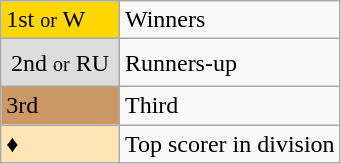<table class="wikitable">
<tr>
<td style="background-color:Gold">1st <small>or</small> W</td>
<td>Winners</td>
</tr>
<tr>
<td style="background-color:#DDD;padding:0.4em">2nd <small>or</small> RU</td>
<td>Runners-up</td>
</tr>
<tr>
<td style="background-color:#CC9966">3rd</td>
<td>Third</td>
</tr>
<tr>
<td style="background-color:#FFE4B5">♦</td>
<td>Top scorer in division</td>
</tr>
</table>
